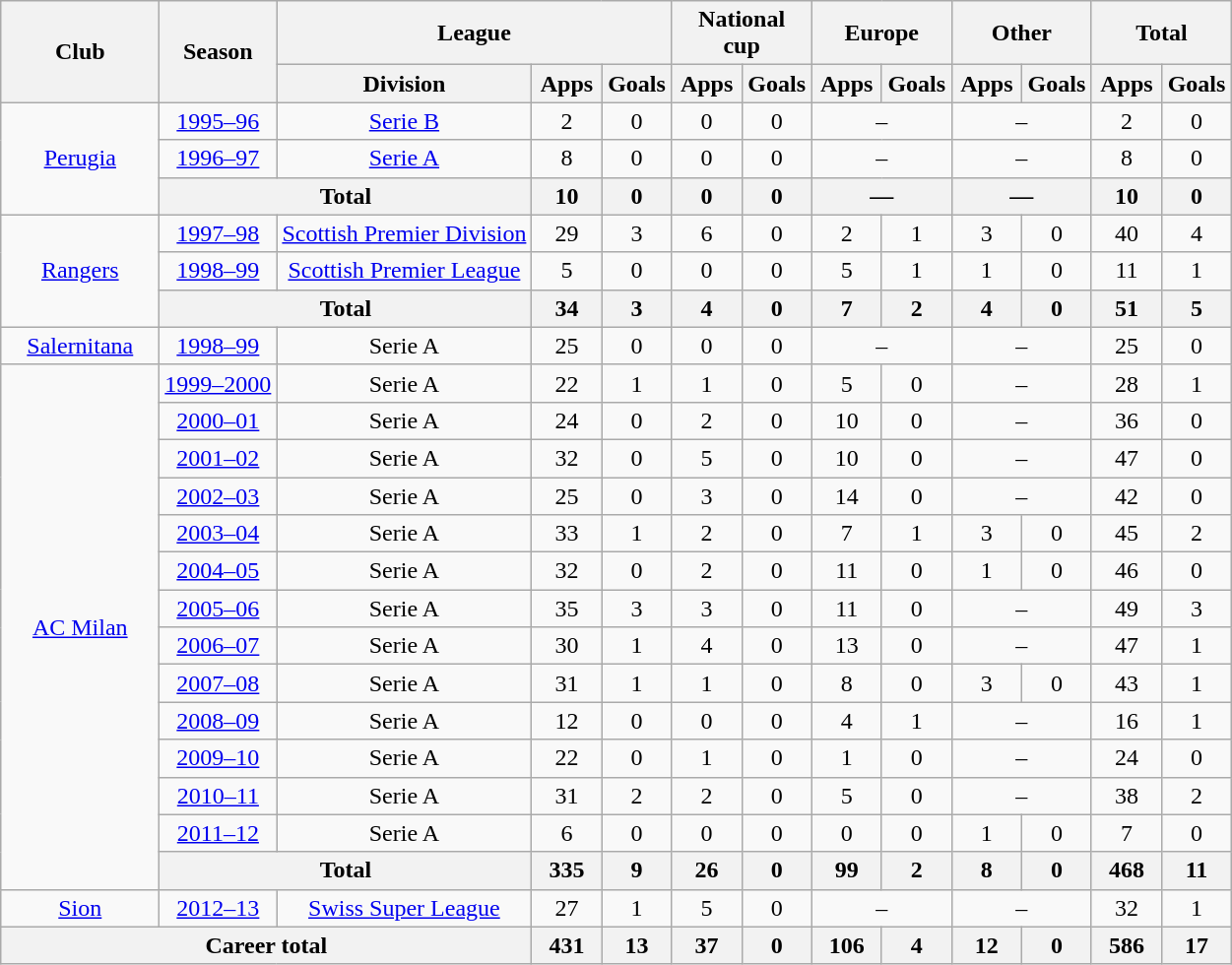<table class="wikitable" style="text-align:center">
<tr>
<th rowspan="2" width="100">Club</th>
<th rowspan="2">Season</th>
<th colspan="3">League</th>
<th colspan="2">National cup</th>
<th colspan="2">Europe</th>
<th colspan="2">Other</th>
<th colspan="2">Total</th>
</tr>
<tr>
<th>Division</th>
<th width="40">Apps</th>
<th width="40">Goals</th>
<th width="40">Apps</th>
<th width="40">Goals</th>
<th width="40">Apps</th>
<th width="40">Goals</th>
<th width="40">Apps</th>
<th width="40">Goals</th>
<th width="40">Apps</th>
<th width="40">Goals</th>
</tr>
<tr>
<td rowspan="3"><a href='#'>Perugia</a></td>
<td><a href='#'>1995–96</a></td>
<td><a href='#'>Serie B</a></td>
<td>2</td>
<td>0</td>
<td>0</td>
<td>0</td>
<td colspan="2">–</td>
<td colspan="2">–</td>
<td>2</td>
<td>0</td>
</tr>
<tr>
<td><a href='#'>1996–97</a></td>
<td><a href='#'>Serie A</a></td>
<td>8</td>
<td>0</td>
<td>0</td>
<td>0</td>
<td colspan="2">–</td>
<td colspan="2">–</td>
<td>8</td>
<td>0</td>
</tr>
<tr>
<th colspan="2">Total</th>
<th>10</th>
<th>0</th>
<th>0</th>
<th>0</th>
<th colspan="2">—</th>
<th colspan="2">—</th>
<th>10</th>
<th>0</th>
</tr>
<tr>
<td rowspan="3"><a href='#'>Rangers</a></td>
<td><a href='#'>1997–98</a></td>
<td><a href='#'>Scottish Premier Division</a></td>
<td>29</td>
<td>3</td>
<td>6</td>
<td>0</td>
<td>2</td>
<td>1</td>
<td>3</td>
<td>0</td>
<td>40</td>
<td>4</td>
</tr>
<tr>
<td><a href='#'>1998–99</a></td>
<td><a href='#'>Scottish Premier League</a></td>
<td>5</td>
<td>0</td>
<td>0</td>
<td>0</td>
<td>5</td>
<td>1</td>
<td>1</td>
<td>0</td>
<td>11</td>
<td>1</td>
</tr>
<tr>
<th colspan="2">Total</th>
<th>34</th>
<th>3</th>
<th>4</th>
<th>0</th>
<th>7</th>
<th>2</th>
<th>4</th>
<th>0</th>
<th>51</th>
<th>5</th>
</tr>
<tr>
<td><a href='#'>Salernitana</a></td>
<td><a href='#'>1998–99</a></td>
<td>Serie A</td>
<td>25</td>
<td>0</td>
<td>0</td>
<td>0</td>
<td colspan="2">–</td>
<td colspan="2">–</td>
<td>25</td>
<td>0</td>
</tr>
<tr>
<td rowspan="14"><a href='#'>AC Milan</a></td>
<td><a href='#'>1999–2000</a></td>
<td>Serie A</td>
<td>22</td>
<td>1</td>
<td>1</td>
<td>0</td>
<td>5</td>
<td>0</td>
<td colspan="2">–</td>
<td>28</td>
<td>1</td>
</tr>
<tr>
<td><a href='#'>2000–01</a></td>
<td>Serie A</td>
<td>24</td>
<td>0</td>
<td>2</td>
<td>0</td>
<td>10</td>
<td>0</td>
<td colspan="2">–</td>
<td>36</td>
<td>0</td>
</tr>
<tr>
<td><a href='#'>2001–02</a></td>
<td>Serie A</td>
<td>32</td>
<td>0</td>
<td>5</td>
<td>0</td>
<td>10</td>
<td>0</td>
<td colspan="2">–</td>
<td>47</td>
<td>0</td>
</tr>
<tr>
<td><a href='#'>2002–03</a></td>
<td>Serie A</td>
<td>25</td>
<td>0</td>
<td>3</td>
<td>0</td>
<td>14</td>
<td>0</td>
<td colspan="2">–</td>
<td>42</td>
<td>0</td>
</tr>
<tr>
<td><a href='#'>2003–04</a></td>
<td>Serie A</td>
<td>33</td>
<td>1</td>
<td>2</td>
<td>0</td>
<td>7</td>
<td>1</td>
<td>3</td>
<td>0</td>
<td>45</td>
<td>2</td>
</tr>
<tr>
<td><a href='#'>2004–05</a></td>
<td>Serie A</td>
<td>32</td>
<td>0</td>
<td>2</td>
<td>0</td>
<td>11</td>
<td>0</td>
<td>1</td>
<td>0</td>
<td>46</td>
<td>0</td>
</tr>
<tr>
<td><a href='#'>2005–06</a></td>
<td>Serie A</td>
<td>35</td>
<td>3</td>
<td>3</td>
<td>0</td>
<td>11</td>
<td>0</td>
<td colspan="2">–</td>
<td>49</td>
<td>3</td>
</tr>
<tr>
<td><a href='#'>2006–07</a></td>
<td>Serie A</td>
<td>30</td>
<td>1</td>
<td>4</td>
<td>0</td>
<td>13</td>
<td>0</td>
<td colspan="2">–</td>
<td>47</td>
<td>1</td>
</tr>
<tr>
<td><a href='#'>2007–08</a></td>
<td>Serie A</td>
<td>31</td>
<td>1</td>
<td>1</td>
<td>0</td>
<td>8</td>
<td>0</td>
<td>3</td>
<td>0</td>
<td>43</td>
<td>1</td>
</tr>
<tr>
<td><a href='#'>2008–09</a></td>
<td>Serie A</td>
<td>12</td>
<td>0</td>
<td>0</td>
<td>0</td>
<td>4</td>
<td>1</td>
<td colspan="2">–</td>
<td>16</td>
<td>1</td>
</tr>
<tr>
<td><a href='#'>2009–10</a></td>
<td>Serie A</td>
<td>22</td>
<td>0</td>
<td>1</td>
<td>0</td>
<td>1</td>
<td>0</td>
<td colspan="2">–</td>
<td>24</td>
<td>0</td>
</tr>
<tr>
<td><a href='#'>2010–11</a></td>
<td>Serie A</td>
<td>31</td>
<td>2</td>
<td>2</td>
<td>0</td>
<td>5</td>
<td>0</td>
<td colspan="2">–</td>
<td>38</td>
<td>2</td>
</tr>
<tr>
<td><a href='#'>2011–12</a></td>
<td>Serie A</td>
<td>6</td>
<td>0</td>
<td>0</td>
<td>0</td>
<td>0</td>
<td>0</td>
<td>1</td>
<td>0</td>
<td>7</td>
<td>0</td>
</tr>
<tr>
<th colspan="2">Total</th>
<th>335</th>
<th>9</th>
<th>26</th>
<th>0</th>
<th>99</th>
<th>2</th>
<th>8</th>
<th>0</th>
<th>468</th>
<th>11</th>
</tr>
<tr>
<td><a href='#'>Sion</a></td>
<td><a href='#'>2012–13</a></td>
<td><a href='#'>Swiss Super League</a></td>
<td>27</td>
<td>1</td>
<td>5</td>
<td>0</td>
<td colspan="2">–</td>
<td colspan="2">–</td>
<td>32</td>
<td>1</td>
</tr>
<tr>
<th colspan=3>Career total</th>
<th>431</th>
<th>13</th>
<th>37</th>
<th>0</th>
<th>106</th>
<th>4</th>
<th>12</th>
<th>0</th>
<th>586</th>
<th>17</th>
</tr>
</table>
